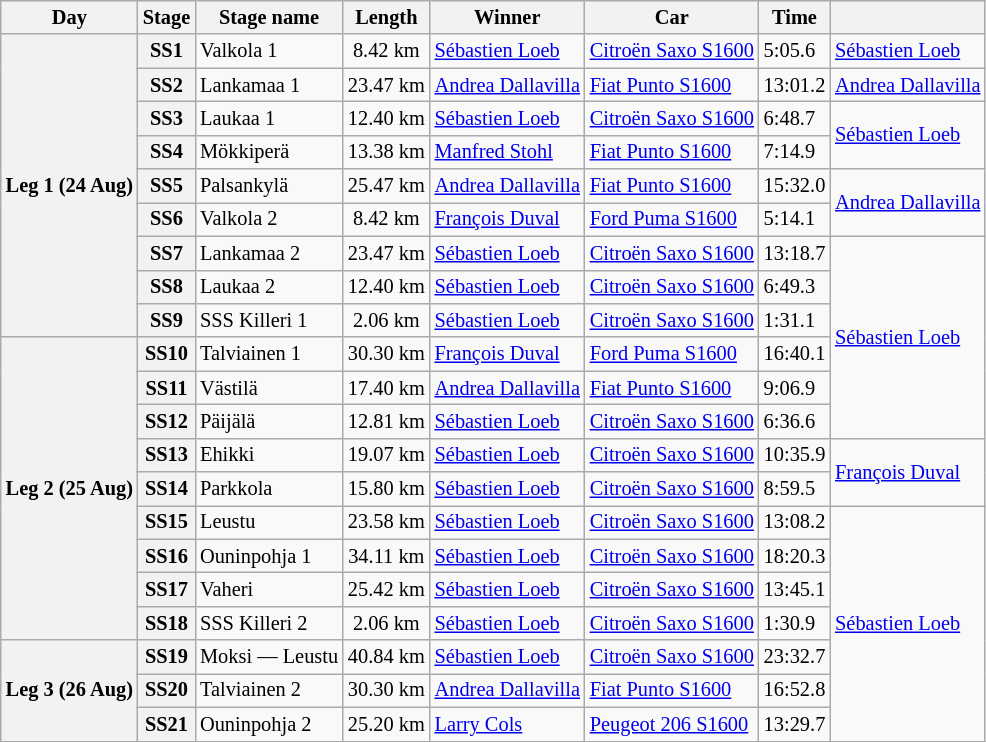<table class="wikitable" style="font-size: 85%;">
<tr>
<th>Day</th>
<th>Stage</th>
<th>Stage name</th>
<th>Length</th>
<th>Winner</th>
<th>Car</th>
<th>Time</th>
<th></th>
</tr>
<tr>
<th rowspan="9">Leg 1 (24 Aug)</th>
<th>SS1</th>
<td>Valkola 1</td>
<td align="center">8.42 km</td>
<td> <a href='#'>Sébastien Loeb</a></td>
<td><a href='#'>Citroën Saxo S1600</a></td>
<td>5:05.6</td>
<td rowspan="1"> <a href='#'>Sébastien Loeb</a></td>
</tr>
<tr>
<th>SS2</th>
<td>Lankamaa 1</td>
<td align="center">23.47 km</td>
<td> <a href='#'>Andrea Dallavilla</a></td>
<td><a href='#'>Fiat Punto S1600</a></td>
<td>13:01.2</td>
<td rowspan="1"> <a href='#'>Andrea Dallavilla</a></td>
</tr>
<tr>
<th>SS3</th>
<td>Laukaa 1</td>
<td align="center">12.40 km</td>
<td> <a href='#'>Sébastien Loeb</a></td>
<td><a href='#'>Citroën Saxo S1600</a></td>
<td>6:48.7</td>
<td rowspan="2"> <a href='#'>Sébastien Loeb</a></td>
</tr>
<tr>
<th>SS4</th>
<td>Mökkiperä</td>
<td align="center">13.38 km</td>
<td> <a href='#'>Manfred Stohl</a></td>
<td><a href='#'>Fiat Punto S1600</a></td>
<td>7:14.9</td>
</tr>
<tr>
<th>SS5</th>
<td>Palsankylä</td>
<td align="center">25.47 km</td>
<td> <a href='#'>Andrea Dallavilla</a></td>
<td><a href='#'>Fiat Punto S1600</a></td>
<td>15:32.0</td>
<td rowspan="2"> <a href='#'>Andrea Dallavilla</a></td>
</tr>
<tr>
<th>SS6</th>
<td>Valkola 2</td>
<td align="center">8.42 km</td>
<td> <a href='#'>François Duval</a></td>
<td><a href='#'>Ford Puma S1600</a></td>
<td>5:14.1</td>
</tr>
<tr>
<th>SS7</th>
<td>Lankamaa 2</td>
<td align="center">23.47 km</td>
<td> <a href='#'>Sébastien Loeb</a></td>
<td><a href='#'>Citroën Saxo S1600</a></td>
<td>13:18.7</td>
<td rowspan="6"> <a href='#'>Sébastien Loeb</a></td>
</tr>
<tr>
<th>SS8</th>
<td>Laukaa 2</td>
<td align="center">12.40 km</td>
<td> <a href='#'>Sébastien Loeb</a></td>
<td><a href='#'>Citroën Saxo S1600</a></td>
<td>6:49.3</td>
</tr>
<tr>
<th>SS9</th>
<td>SSS Killeri 1</td>
<td align="center">2.06 km</td>
<td> <a href='#'>Sébastien Loeb</a></td>
<td><a href='#'>Citroën Saxo S1600</a></td>
<td>1:31.1</td>
</tr>
<tr>
<th rowspan="9">Leg 2 (25 Aug)</th>
<th>SS10</th>
<td>Talviainen 1</td>
<td align="center">30.30 km</td>
<td> <a href='#'>François Duval</a></td>
<td><a href='#'>Ford Puma S1600</a></td>
<td>16:40.1</td>
</tr>
<tr>
<th>SS11</th>
<td>Västilä</td>
<td align="center">17.40 km</td>
<td> <a href='#'>Andrea Dallavilla</a></td>
<td><a href='#'>Fiat Punto S1600</a></td>
<td>9:06.9</td>
</tr>
<tr>
<th>SS12</th>
<td>Päijälä</td>
<td align="center">12.81 km</td>
<td> <a href='#'>Sébastien Loeb</a></td>
<td><a href='#'>Citroën Saxo S1600</a></td>
<td>6:36.6</td>
</tr>
<tr>
<th>SS13</th>
<td>Ehikki</td>
<td align="center">19.07 km</td>
<td> <a href='#'>Sébastien Loeb</a></td>
<td><a href='#'>Citroën Saxo S1600</a></td>
<td>10:35.9</td>
<td rowspan="2"> <a href='#'>François Duval</a></td>
</tr>
<tr>
<th>SS14</th>
<td>Parkkola</td>
<td align="center">15.80 km</td>
<td> <a href='#'>Sébastien Loeb</a></td>
<td><a href='#'>Citroën Saxo S1600</a></td>
<td>8:59.5</td>
</tr>
<tr>
<th>SS15</th>
<td>Leustu</td>
<td align="center">23.58 km</td>
<td> <a href='#'>Sébastien Loeb</a></td>
<td><a href='#'>Citroën Saxo S1600</a></td>
<td>13:08.2</td>
<td rowspan="7"> <a href='#'>Sébastien Loeb</a></td>
</tr>
<tr>
<th>SS16</th>
<td>Ouninpohja 1</td>
<td align="center">34.11 km</td>
<td> <a href='#'>Sébastien Loeb</a></td>
<td><a href='#'>Citroën Saxo S1600</a></td>
<td>18:20.3</td>
</tr>
<tr>
<th>SS17</th>
<td>Vaheri</td>
<td align="center">25.42 km</td>
<td> <a href='#'>Sébastien Loeb</a></td>
<td><a href='#'>Citroën Saxo S1600</a></td>
<td>13:45.1</td>
</tr>
<tr>
<th>SS18</th>
<td>SSS Killeri 2</td>
<td align="center">2.06 km</td>
<td> <a href='#'>Sébastien Loeb</a></td>
<td><a href='#'>Citroën Saxo S1600</a></td>
<td>1:30.9</td>
</tr>
<tr>
<th rowspan="3">Leg 3 (26 Aug)</th>
<th>SS19</th>
<td>Moksi — Leustu</td>
<td align="center">40.84 km</td>
<td> <a href='#'>Sébastien Loeb</a></td>
<td><a href='#'>Citroën Saxo S1600</a></td>
<td>23:32.7</td>
</tr>
<tr>
<th>SS20</th>
<td>Talviainen 2</td>
<td align="center">30.30 km</td>
<td> <a href='#'>Andrea Dallavilla</a></td>
<td><a href='#'>Fiat Punto S1600</a></td>
<td>16:52.8</td>
</tr>
<tr>
<th>SS21</th>
<td>Ouninpohja 2</td>
<td align="center">25.20 km</td>
<td> <a href='#'>Larry Cols</a></td>
<td><a href='#'>Peugeot 206 S1600</a></td>
<td>13:29.7</td>
</tr>
<tr>
</tr>
</table>
